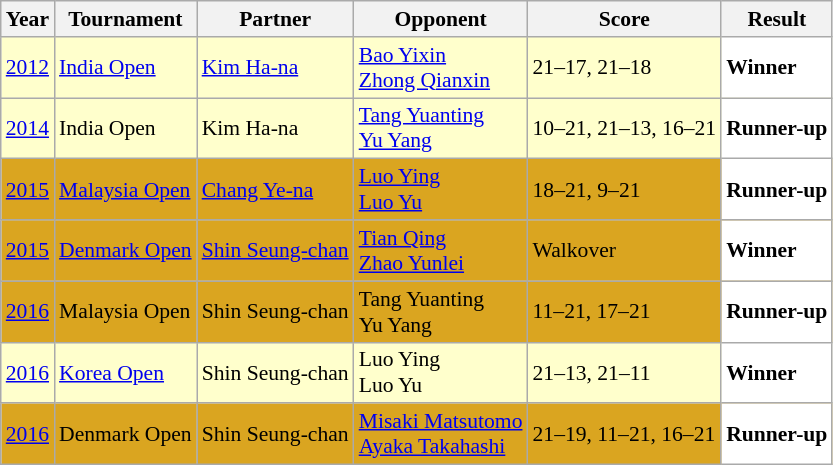<table class="sortable wikitable" style="font-size: 90%;">
<tr>
<th>Year</th>
<th>Tournament</th>
<th>Partner</th>
<th>Opponent</th>
<th>Score</th>
<th>Result</th>
</tr>
<tr style="background:#FFFFCC">
<td align="center"><a href='#'>2012</a></td>
<td align="left"><a href='#'>India Open</a></td>
<td align="left"> <a href='#'>Kim Ha-na</a></td>
<td align="left"> <a href='#'>Bao Yixin</a> <br>  <a href='#'>Zhong Qianxin</a></td>
<td align="left">21–17, 21–18</td>
<td style="text-align:left; background:white"> <strong>Winner</strong></td>
</tr>
<tr style="background:#FFFFCC">
<td align="center"><a href='#'>2014</a></td>
<td align="left">India Open</td>
<td align="left"> Kim Ha-na</td>
<td align="left"> <a href='#'>Tang Yuanting</a> <br>  <a href='#'>Yu Yang</a></td>
<td align="left">10–21, 21–13, 16–21</td>
<td style="text-align:left; background:white"> <strong>Runner-up</strong></td>
</tr>
<tr style="background:#DAA520">
<td align="center"><a href='#'>2015</a></td>
<td align="left"><a href='#'>Malaysia Open</a></td>
<td align="left"> <a href='#'>Chang Ye-na</a></td>
<td align="left"> <a href='#'>Luo Ying</a> <br>  <a href='#'>Luo Yu</a></td>
<td align="left">18–21, 9–21</td>
<td style="text-align:left; background:white"> <strong>Runner-up</strong></td>
</tr>
<tr style="background:#DAA520">
<td align="center"><a href='#'>2015</a></td>
<td align="left"><a href='#'>Denmark Open</a></td>
<td align="left"> <a href='#'>Shin Seung-chan</a></td>
<td align="left"> <a href='#'>Tian Qing</a> <br>  <a href='#'>Zhao Yunlei</a></td>
<td align="left">Walkover</td>
<td style="text-align:left; background:white"> <strong>Winner</strong></td>
</tr>
<tr style="background:#DAA520">
<td align="center"><a href='#'>2016</a></td>
<td align="left">Malaysia Open</td>
<td align="left"> Shin Seung-chan</td>
<td align="left"> Tang Yuanting <br>  Yu Yang</td>
<td align="left">11–21, 17–21</td>
<td style="text-align:left; background:white"> <strong>Runner-up</strong></td>
</tr>
<tr style="background:#FFFFCC">
<td align="center"><a href='#'>2016</a></td>
<td align="left"><a href='#'>Korea Open</a></td>
<td align="left"> Shin Seung-chan</td>
<td align="left"> Luo Ying <br>  Luo Yu</td>
<td align="left">21–13, 21–11</td>
<td style="text-align:left; background:white"> <strong>Winner</strong></td>
</tr>
<tr style="background:#DAA520">
<td align="center"><a href='#'>2016</a></td>
<td align="left">Denmark Open</td>
<td align="left"> Shin Seung-chan</td>
<td align="left"> <a href='#'>Misaki Matsutomo</a> <br>  <a href='#'>Ayaka Takahashi</a></td>
<td align="left">21–19, 11–21, 16–21</td>
<td style="text-align:left; background:white"> <strong>Runner-up</strong></td>
</tr>
</table>
